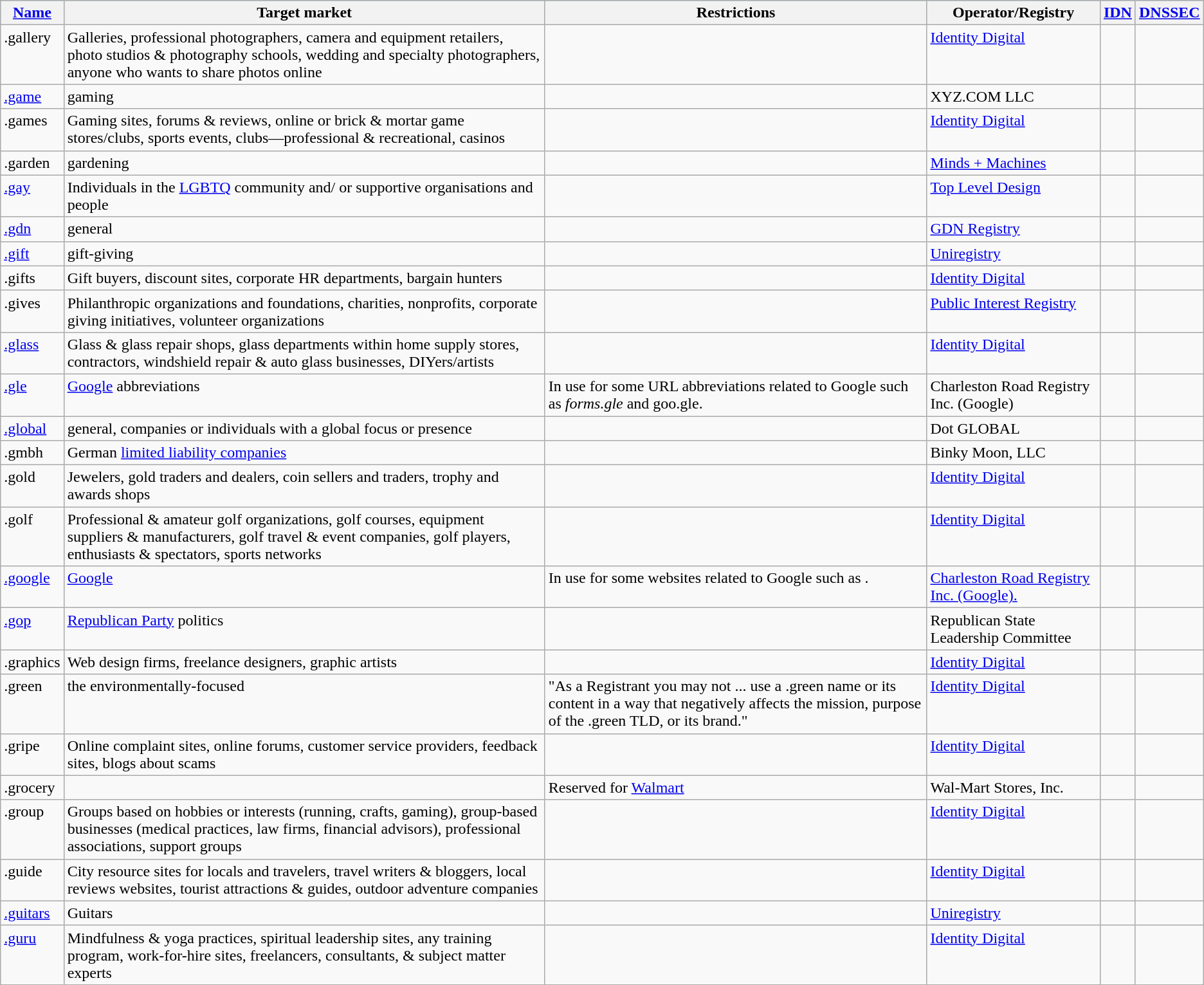<table class="wikitable sortable">
<tr style="background:#a0d0ff;">
<th><a href='#'>Name</a></th>
<th>Target market</th>
<th class="unsortable">Restrictions</th>
<th>Operator/Registry</th>
<th><a href='#'>IDN</a></th>
<th><a href='#'>DNSSEC</a></th>
</tr>
<tr valign="top">
<td>.gallery</td>
<td>Galleries, professional photographers, camera and equipment retailers, photo studios & photography schools, wedding and specialty photographers, anyone who wants to share photos online</td>
<td></td>
<td><a href='#'>Identity Digital</a></td>
<td></td>
<td></td>
</tr>
<tr valign=top>
<td><a href='#'>.game</a></td>
<td>gaming</td>
<td></td>
<td>XYZ.COM LLC</td>
<td></td>
<td></td>
</tr>
<tr valign=top>
<td>.games</td>
<td>Gaming sites, forums & reviews, online or brick & mortar game stores/clubs, sports events, clubs—professional & recreational, casinos</td>
<td></td>
<td><a href='#'>Identity Digital</a></td>
<td></td>
<td></td>
</tr>
<tr valign="top">
<td>.garden</td>
<td>gardening</td>
<td></td>
<td><a href='#'>Minds + Machines</a></td>
<td></td>
<td></td>
</tr>
<tr valign="top">
<td><a href='#'>.gay</a></td>
<td>Individuals in the <a href='#'>LGBTQ</a> community and/ or supportive organisations and people</td>
<td></td>
<td><a href='#'>Top Level Design</a></td>
<td></td>
<td><br></td>
</tr>
<tr valign="top">
<td><a href='#'>.gdn</a></td>
<td>general</td>
<td></td>
<td><a href='#'>GDN Registry</a></td>
<td></td>
<td></td>
</tr>
<tr valign="top">
<td><a href='#'>.gift</a></td>
<td>gift-giving</td>
<td></td>
<td><a href='#'>Uniregistry</a></td>
<td></td>
<td></td>
</tr>
<tr valign="top">
<td>.gifts</td>
<td>Gift buyers, discount sites, corporate HR departments, bargain hunters</td>
<td></td>
<td><a href='#'>Identity Digital</a></td>
<td></td>
<td></td>
</tr>
<tr valign="top">
<td>.gives</td>
<td>Philanthropic organizations and foundations, charities, nonprofits, corporate giving initiatives, volunteer organizations</td>
<td></td>
<td><a href='#'>Public Interest Registry</a></td>
<td></td>
<td></td>
</tr>
<tr valign="top">
<td><a href='#'>.glass</a></td>
<td>Glass & glass repair shops, glass departments within home supply stores, contractors, windshield repair & auto glass businesses, DIYers/artists</td>
<td></td>
<td><a href='#'>Identity Digital</a></td>
<td></td>
<td></td>
</tr>
<tr valign="top">
<td><a href='#'>.gle</a></td>
<td><a href='#'>Google</a> abbreviations</td>
<td>In use for some URL abbreviations related to Google such as <em>forms.gle</em> and goo.gle.</td>
<td>Charleston Road Registry Inc. (Google)</td>
<td></td>
<td></td>
</tr>
<tr valign="top">
<td><a href='#'>.global</a></td>
<td>general, companies or individuals with a global focus or presence</td>
<td></td>
<td>Dot GLOBAL</td>
<td></td>
<td></td>
</tr>
<tr valign="top">
<td>.gmbh</td>
<td>German <a href='#'>limited liability companies</a></td>
<td></td>
<td>Binky Moon, LLC</td>
<td></td>
<td></td>
</tr>
<tr valign="top">
<td>.gold</td>
<td>Jewelers, gold traders and dealers, coin sellers and traders, trophy and awards shops</td>
<td></td>
<td><a href='#'>Identity Digital</a></td>
<td></td>
<td></td>
</tr>
<tr valign="top">
<td>.golf</td>
<td>Professional & amateur golf organizations, golf courses, equipment suppliers & manufacturers, golf travel & event companies, golf players, enthusiasts & spectators, sports networks</td>
<td></td>
<td><a href='#'>Identity Digital</a></td>
<td></td>
<td></td>
</tr>
<tr valign="top">
<td><a href='#'>.google</a></td>
<td><a href='#'>Google</a></td>
<td>In use for some websites related to Google such as .</td>
<td><a href='#'>Charleston Road Registry Inc. (Google).</a></td>
<td></td>
<td></td>
</tr>
<tr valign="top">
<td><a href='#'>.gop</a></td>
<td><a href='#'>Republican Party</a> politics</td>
<td></td>
<td>Republican State Leadership Committee</td>
<td></td>
<td></td>
</tr>
<tr valign="top">
<td>.graphics</td>
<td>Web design firms, freelance designers, graphic artists</td>
<td></td>
<td><a href='#'>Identity Digital</a></td>
<td></td>
<td></td>
</tr>
<tr valign="top">
<td>.green</td>
<td>the environmentally-focused</td>
<td>"As a Registrant you may not ... use a .green name or its content in a way that negatively affects the mission, purpose of the .green TLD, or its brand."</td>
<td><a href='#'>Identity Digital</a></td>
<td></td>
<td></td>
</tr>
<tr valign="top">
<td>.gripe</td>
<td>Online complaint sites, online forums, customer service providers, feedback sites, blogs about scams</td>
<td></td>
<td><a href='#'>Identity Digital</a></td>
<td></td>
<td></td>
</tr>
<tr valign=top>
<td>.grocery</td>
<td></td>
<td>Reserved for <a href='#'>Walmart</a></td>
<td>Wal-Mart Stores, Inc.</td>
<td></td>
<td></td>
</tr>
<tr valign=top>
<td>.group</td>
<td>Groups based on hobbies or interests (running, crafts, gaming), group-based businesses (medical practices, law firms, financial advisors), professional associations, support groups</td>
<td></td>
<td><a href='#'>Identity Digital</a></td>
<td></td>
<td></td>
</tr>
<tr valign="top">
<td>.guide</td>
<td>City resource sites for locals and travelers, travel writers & bloggers, local reviews websites, tourist attractions & guides, outdoor adventure companies</td>
<td></td>
<td><a href='#'>Identity Digital</a></td>
<td></td>
<td></td>
</tr>
<tr valign="top">
<td><a href='#'>.guitars</a></td>
<td>Guitars</td>
<td></td>
<td><a href='#'>Uniregistry</a></td>
<td></td>
<td></td>
</tr>
<tr valign="top">
<td><a href='#'>.guru</a></td>
<td>Mindfulness & yoga practices, spiritual leadership sites, any training program, work-for-hire sites, freelancers, consultants, & subject matter experts</td>
<td></td>
<td><a href='#'>Identity Digital</a></td>
<td></td>
<td></td>
</tr>
</table>
